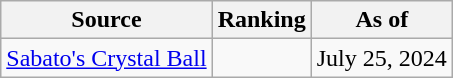<table class="wikitable" style=text-align:center>
<tr>
<th>Source</th>
<th>Ranking</th>
<th>As of</th>
</tr>
<tr>
<td align="left"><a href='#'>Sabato's Crystal Ball</a></td>
<td></td>
<td>July 25, 2024</td>
</tr>
</table>
